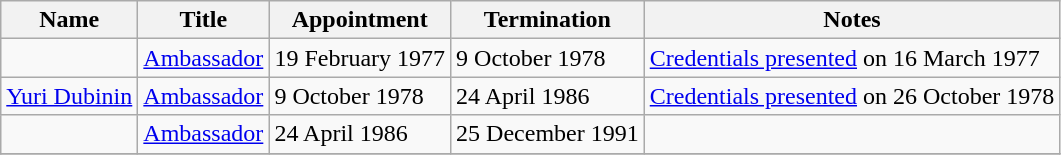<table class="wikitable">
<tr valign="middle">
<th>Name</th>
<th>Title</th>
<th>Appointment</th>
<th>Termination</th>
<th>Notes</th>
</tr>
<tr>
<td></td>
<td><a href='#'>Ambassador</a></td>
<td>19 February 1977</td>
<td>9 October 1978</td>
<td><a href='#'>Credentials presented</a> on 16 March 1977</td>
</tr>
<tr>
<td><a href='#'>Yuri Dubinin</a></td>
<td><a href='#'>Ambassador</a></td>
<td>9 October 1978</td>
<td>24 April 1986</td>
<td><a href='#'>Credentials presented</a> on 26 October 1978</td>
</tr>
<tr>
<td></td>
<td><a href='#'>Ambassador</a></td>
<td>24 April 1986</td>
<td>25 December 1991</td>
<td></td>
</tr>
<tr>
</tr>
</table>
